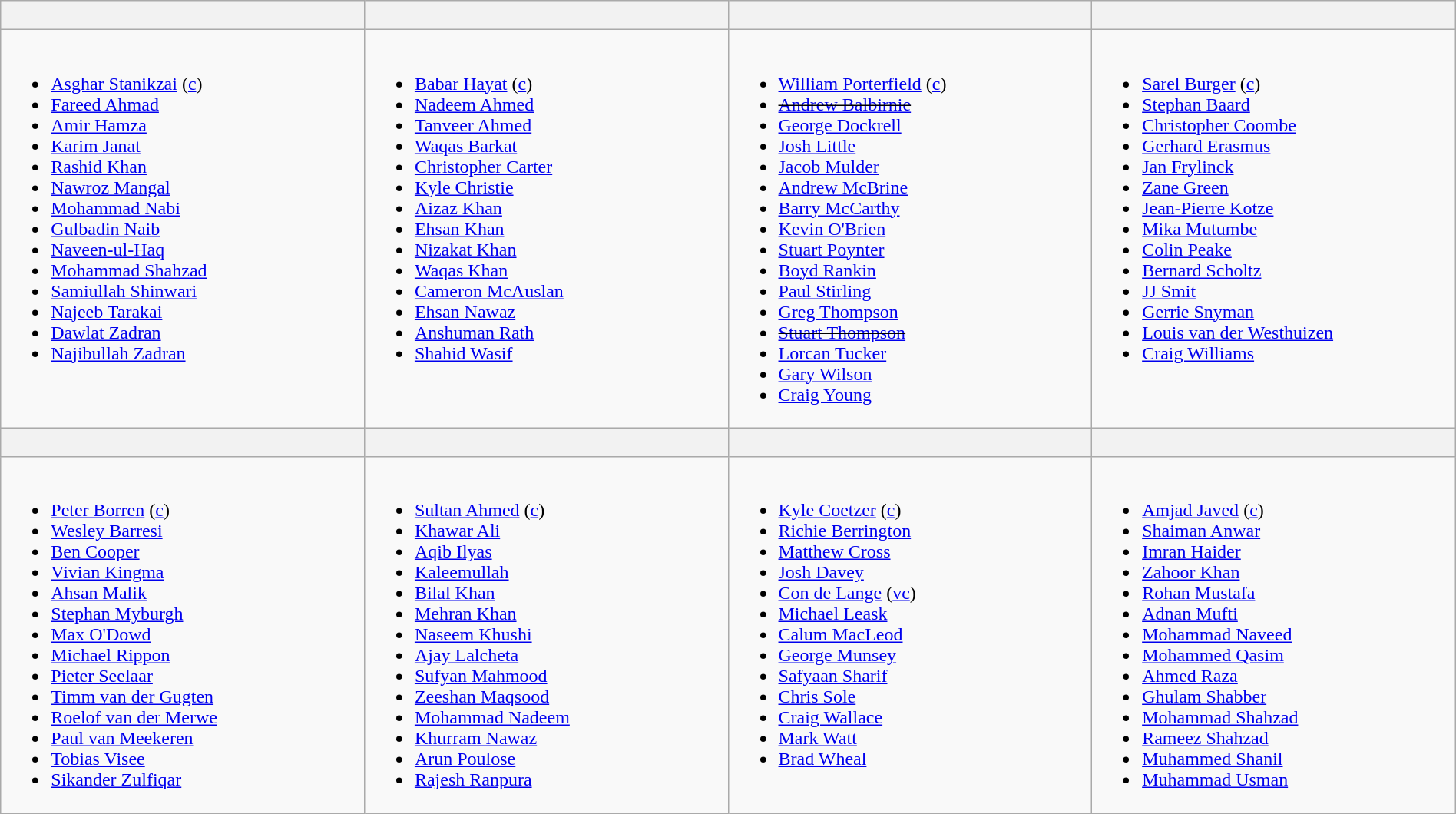<table class="wikitable" width="100%">
<tr>
<th width=25%><br></th>
<th width=25%><br></th>
<th width=25%><br></th>
<th width=25%><br></th>
</tr>
<tr>
<td valign=top><br><ul><li><a href='#'>Asghar Stanikzai</a> (<a href='#'>c</a>)</li><li><a href='#'>Fareed Ahmad</a></li><li><a href='#'>Amir Hamza</a></li><li><a href='#'>Karim Janat</a></li><li><a href='#'>Rashid Khan</a></li><li><a href='#'>Nawroz Mangal</a></li><li><a href='#'>Mohammad Nabi</a></li><li><a href='#'>Gulbadin Naib</a></li><li><a href='#'>Naveen-ul-Haq</a></li><li><a href='#'>Mohammad Shahzad</a></li><li><a href='#'>Samiullah Shinwari</a></li><li><a href='#'>Najeeb Tarakai</a></li><li><a href='#'>Dawlat Zadran</a></li><li><a href='#'>Najibullah Zadran</a></li></ul></td>
<td valign=top><br><ul><li><a href='#'>Babar Hayat</a> (<a href='#'>c</a>)</li><li><a href='#'>Nadeem Ahmed</a></li><li><a href='#'>Tanveer Ahmed</a></li><li><a href='#'>Waqas Barkat</a></li><li><a href='#'>Christopher Carter</a></li><li><a href='#'>Kyle Christie</a></li><li><a href='#'>Aizaz Khan</a></li><li><a href='#'>Ehsan Khan</a></li><li><a href='#'>Nizakat Khan</a></li><li><a href='#'>Waqas Khan</a></li><li><a href='#'>Cameron McAuslan</a></li><li><a href='#'>Ehsan Nawaz</a></li><li><a href='#'>Anshuman Rath</a></li><li><a href='#'>Shahid Wasif</a></li></ul></td>
<td valign=top><br><ul><li><a href='#'>William Porterfield</a> (<a href='#'>c</a>)</li><li><s><a href='#'>Andrew Balbirnie</a></s></li><li><a href='#'>George Dockrell</a></li><li><a href='#'>Josh Little</a></li><li><a href='#'>Jacob Mulder</a></li><li><a href='#'>Andrew McBrine</a></li><li><a href='#'>Barry McCarthy</a></li><li><a href='#'>Kevin O'Brien</a></li><li><a href='#'>Stuart Poynter</a></li><li><a href='#'>Boyd Rankin</a></li><li><a href='#'>Paul Stirling</a></li><li><a href='#'>Greg Thompson</a></li><li><s><a href='#'>Stuart Thompson</a></s></li><li><a href='#'>Lorcan Tucker</a></li><li><a href='#'>Gary Wilson</a></li><li><a href='#'>Craig Young</a></li></ul></td>
<td valign=top><br><ul><li><a href='#'>Sarel Burger</a> (<a href='#'>c</a>)</li><li><a href='#'>Stephan Baard</a></li><li><a href='#'>Christopher Coombe</a></li><li><a href='#'>Gerhard Erasmus</a></li><li><a href='#'>Jan Frylinck</a></li><li><a href='#'>Zane Green</a></li><li><a href='#'>Jean-Pierre Kotze</a></li><li><a href='#'>Mika Mutumbe</a></li><li><a href='#'>Colin Peake</a></li><li><a href='#'>Bernard Scholtz</a></li><li><a href='#'>JJ Smit</a></li><li><a href='#'>Gerrie Snyman</a></li><li><a href='#'>Louis van der Westhuizen</a></li><li><a href='#'>Craig Williams</a></li></ul></td>
</tr>
<tr>
<th width=25%><br></th>
<th width=25%><br></th>
<th width=25%><br></th>
<th width=25%><br></th>
</tr>
<tr>
<td valign=top><br><ul><li><a href='#'>Peter Borren</a> (<a href='#'>c</a>)</li><li><a href='#'>Wesley Barresi</a></li><li><a href='#'>Ben Cooper</a></li><li><a href='#'>Vivian Kingma</a></li><li><a href='#'>Ahsan Malik</a></li><li><a href='#'>Stephan Myburgh</a></li><li><a href='#'>Max O'Dowd</a></li><li><a href='#'>Michael Rippon</a></li><li><a href='#'>Pieter Seelaar</a></li><li><a href='#'>Timm van der Gugten</a></li><li><a href='#'>Roelof van der Merwe</a></li><li><a href='#'>Paul van Meekeren</a></li><li><a href='#'>Tobias Visee</a></li><li><a href='#'>Sikander Zulfiqar</a></li></ul></td>
<td valign=top><br><ul><li><a href='#'>Sultan Ahmed</a> (<a href='#'>c</a>)</li><li><a href='#'>Khawar Ali</a></li><li><a href='#'>Aqib Ilyas</a></li><li><a href='#'>Kaleemullah</a></li><li><a href='#'>Bilal Khan</a></li><li><a href='#'>Mehran Khan</a></li><li><a href='#'>Naseem Khushi</a></li><li><a href='#'>Ajay Lalcheta</a></li><li><a href='#'>Sufyan Mahmood</a></li><li><a href='#'>Zeeshan Maqsood</a></li><li><a href='#'>Mohammad Nadeem</a></li><li><a href='#'>Khurram Nawaz</a></li><li><a href='#'>Arun Poulose</a></li><li><a href='#'>Rajesh Ranpura</a></li></ul></td>
<td valign=top><br><ul><li><a href='#'>Kyle Coetzer</a> (<a href='#'>c</a>)</li><li><a href='#'>Richie Berrington</a></li><li><a href='#'>Matthew Cross</a></li><li><a href='#'>Josh Davey</a></li><li><a href='#'>Con de Lange</a> (<a href='#'>vc</a>)</li><li><a href='#'>Michael Leask</a></li><li><a href='#'>Calum MacLeod</a></li><li><a href='#'>George Munsey</a></li><li><a href='#'>Safyaan Sharif</a></li><li><a href='#'>Chris Sole</a></li><li><a href='#'>Craig Wallace</a></li><li><a href='#'>Mark Watt</a></li><li><a href='#'>Brad Wheal</a></li></ul></td>
<td valign=top><br><ul><li><a href='#'>Amjad Javed</a> (<a href='#'>c</a>)</li><li><a href='#'>Shaiman Anwar</a></li><li><a href='#'>Imran Haider</a></li><li><a href='#'>Zahoor Khan</a></li><li><a href='#'>Rohan Mustafa</a></li><li><a href='#'>Adnan Mufti</a></li><li><a href='#'>Mohammad Naveed</a></li><li><a href='#'>Mohammed Qasim</a></li><li><a href='#'>Ahmed Raza</a></li><li><a href='#'>Ghulam Shabber</a></li><li><a href='#'>Mohammad Shahzad</a></li><li><a href='#'>Rameez Shahzad</a></li><li><a href='#'>Muhammed Shanil</a></li><li><a href='#'>Muhammad Usman</a></li></ul></td>
</tr>
</table>
